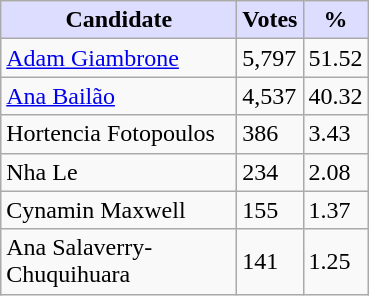<table class="wikitable">
<tr>
<th style="background:#ddf; width:150px;">Candidate</th>
<th style="background:#ddf;">Votes</th>
<th style="background:#ddf;">%</th>
</tr>
<tr>
<td><a href='#'>Adam Giambrone</a></td>
<td>5,797</td>
<td>51.52</td>
</tr>
<tr>
<td><a href='#'>Ana Bailão</a></td>
<td>4,537</td>
<td>40.32</td>
</tr>
<tr>
<td>Hortencia Fotopoulos</td>
<td>386</td>
<td>3.43</td>
</tr>
<tr>
<td>Nha Le</td>
<td>234</td>
<td>2.08</td>
</tr>
<tr>
<td>Cynamin Maxwell</td>
<td>155</td>
<td>1.37</td>
</tr>
<tr>
<td>Ana Salaverry-Chuquihuara</td>
<td>141</td>
<td>1.25</td>
</tr>
</table>
